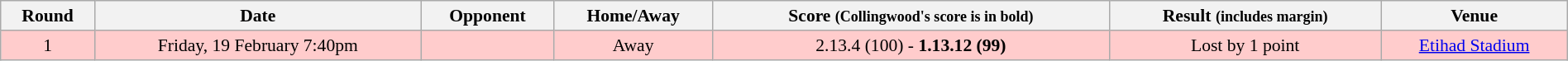<table class="wikitable" style="font-size:90%; text-align:center; width: 100%; margin-left: auto; margin-right: auto;">
<tr>
<th>Round</th>
<th>Date</th>
<th>Opponent</th>
<th>Home/Away</th>
<th>Score <small>(Collingwood's score is in bold)</small></th>
<th>Result <small> (includes margin)</small></th>
<th>Venue</th>
</tr>
<tr style="text-align:center; background:#fcc;">
<td>1</td>
<td>Friday, 19 February 7:40pm</td>
<td></td>
<td>Away</td>
<td>2.13.4 (100) - <strong>1.13.12 (99)</strong></td>
<td>Lost by 1 point</td>
<td><a href='#'>Etihad Stadium</a></td>
</tr>
</table>
